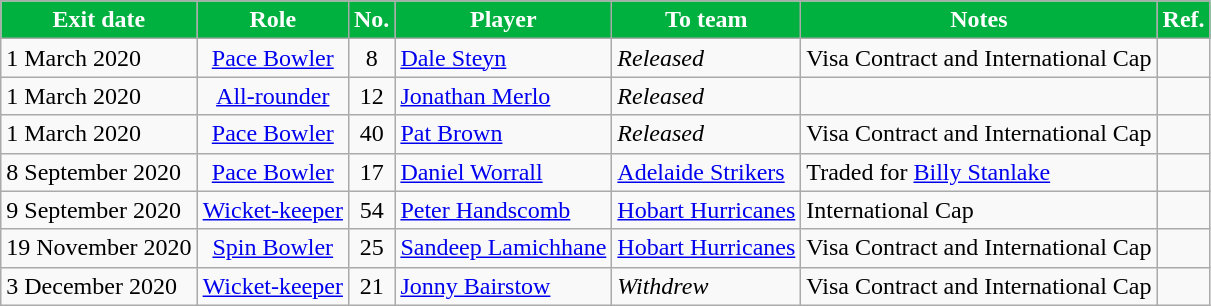<table class="wikitable sortable">
<tr>
<th style="background:#00B13F; color:white;"><strong>Exit date</strong></th>
<th style="background:#00B13F; color:white;"><strong>Role</strong></th>
<th style="background:#00B13F; color:white;"><strong>No.</strong></th>
<th style="background:#00B13F; color:white;"><strong>Player</strong></th>
<th style="background:#00B13F; color:white;"><strong>To team</strong></th>
<th style="background:#00B13F; color:white;"><strong>Notes</strong></th>
<th style="background:#00B13F; color:white;"><strong>Ref.</strong></th>
</tr>
<tr>
<td>1 March 2020</td>
<td style="text-align:center;"><a href='#'>Pace Bowler</a></td>
<td style="text-align:center;">8</td>
<td style="text-align:left;"> <a href='#'>Dale Steyn</a></td>
<td style="text-align:left;"><em>Released</em></td>
<td>Visa Contract and International Cap</td>
<td></td>
</tr>
<tr>
<td>1 March 2020</td>
<td style="text-align:center;"><a href='#'>All-rounder</a></td>
<td style="text-align:center;">12</td>
<td style="text-align:left;"> <a href='#'>Jonathan Merlo</a></td>
<td style="text-align:left;"><em>Released</em></td>
<td></td>
<td></td>
</tr>
<tr>
<td>1 March 2020</td>
<td style="text-align:center;"><a href='#'>Pace Bowler</a></td>
<td style="text-align:center;">40</td>
<td style="text-align:left;"> <a href='#'>Pat Brown</a></td>
<td style="text-align:left;"><em>Released</em></td>
<td>Visa Contract and International Cap</td>
<td></td>
</tr>
<tr>
<td>8 September 2020</td>
<td style="text-align:center;"><a href='#'>Pace Bowler</a></td>
<td style="text-align:center;">17</td>
<td style="text-align:left;"> <a href='#'>Daniel Worrall</a></td>
<td style="text-align:left;"> <a href='#'>Adelaide Strikers</a></td>
<td>Traded for <a href='#'>Billy Stanlake</a></td>
<td></td>
</tr>
<tr>
<td>9 September 2020</td>
<td style="text-align:center;"><a href='#'>Wicket-keeper</a></td>
<td style="text-align:center;">54</td>
<td style="text-align:left;"> <a href='#'>Peter Handscomb</a></td>
<td style="text-align:left;"> <a href='#'>Hobart Hurricanes</a></td>
<td>International Cap</td>
<td></td>
</tr>
<tr>
<td>19 November 2020</td>
<td style="text-align:center;"><a href='#'>Spin Bowler</a></td>
<td style="text-align:center;">25</td>
<td style="text-align:left;"> <a href='#'>Sandeep Lamichhane</a></td>
<td style="text-align:left;"> <a href='#'>Hobart Hurricanes</a></td>
<td>Visa Contract and International Cap</td>
<td></td>
</tr>
<tr>
<td>3 December 2020</td>
<td style="text-align:center;"><a href='#'>Wicket-keeper</a></td>
<td style="text-align:center;">21</td>
<td style="text-align:left;"> <a href='#'>Jonny Bairstow</a></td>
<td style="text-align:left;"><em>Withdrew</em></td>
<td>Visa Contract and International Cap</td>
<td></td>
</tr>
</table>
